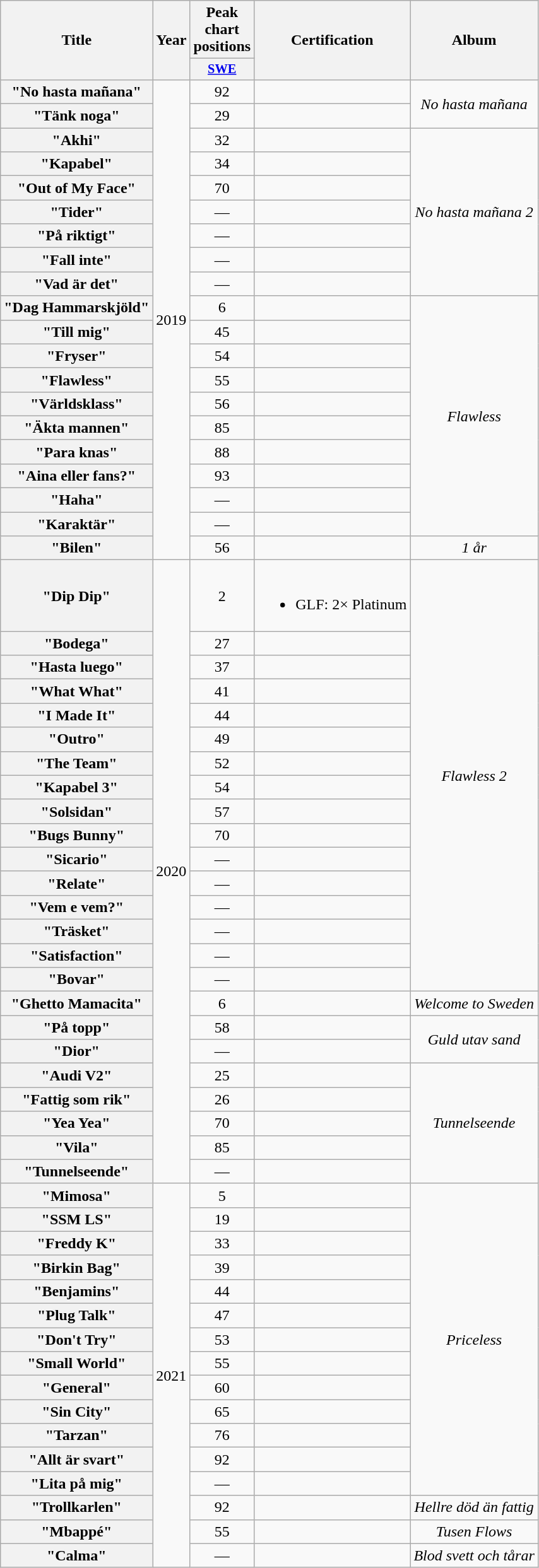<table class="wikitable plainrowheaders" style="text-align:center;">
<tr>
<th scope="col" rowspan="2">Title</th>
<th scope="col" rowspan="2">Year</th>
<th scope="col" colspan="1">Peak chart positions</th>
<th scope="col" rowspan="2">Certification</th>
<th scope="col" rowspan="2">Album</th>
</tr>
<tr>
<th scope="col" style="width:3em;font-size:85%;"><a href='#'>SWE</a><br></th>
</tr>
<tr>
<th scope="row">"No hasta mañana"</th>
<td rowspan="20">2019</td>
<td>92</td>
<td></td>
<td rowspan="2"><em>No hasta mañana</em></td>
</tr>
<tr>
<th scope="row">"Tänk noga"<br></th>
<td>29<br></td>
<td></td>
</tr>
<tr>
<th scope="row">"Akhi"</th>
<td>32</td>
<td></td>
<td rowspan="7"><em>No hasta mañana 2</em></td>
</tr>
<tr>
<th scope="row">"Kapabel"<br></th>
<td>34<br></td>
<td></td>
</tr>
<tr>
<th scope="row">"Out of My Face"<br></th>
<td>70<br></td>
<td></td>
</tr>
<tr>
<th scope="row">"Tider"</th>
<td>—</td>
<td></td>
</tr>
<tr>
<th scope="row">"På riktigt"</th>
<td>—</td>
<td></td>
</tr>
<tr>
<th scope="row">"Fall inte"</th>
<td>—</td>
<td></td>
</tr>
<tr>
<th scope="row">"Vad är det"</th>
<td>—</td>
<td></td>
</tr>
<tr>
<th scope="row">"Dag Hammarskjöld"<br></th>
<td>6</td>
<td></td>
<td rowspan="10"><em>Flawless</em></td>
</tr>
<tr>
<th scope="row">"Till mig"<br></th>
<td>45<br></td>
<td></td>
</tr>
<tr>
<th scope="row">"Fryser"</th>
<td>54</td>
<td></td>
</tr>
<tr>
<th scope="row">"Flawless"</th>
<td>55</td>
<td></td>
</tr>
<tr>
<th scope="row">"Världsklass"<br></th>
<td>56<br></td>
<td></td>
</tr>
<tr>
<th scope="row">"Äkta mannen"<br></th>
<td>85<br></td>
<td></td>
</tr>
<tr>
<th scope="row">"Para knas"</th>
<td>88</td>
<td></td>
</tr>
<tr>
<th scope="row">"Aina eller fans?"</th>
<td>93</td>
<td></td>
</tr>
<tr>
<th scope="row">"Haha"</th>
<td>—</td>
<td></td>
</tr>
<tr>
<th scope="row">"Karaktär"</th>
<td>—</td>
<td></td>
</tr>
<tr>
<th scope="row">"Bilen"<br></th>
<td>56<br></td>
<td></td>
<td><em>1 år</em></td>
</tr>
<tr>
<th scope="row">"Dip Dip"<br></th>
<td rowspan="24">2020</td>
<td>2</td>
<td><br><ul><li>GLF: 2× Platinum</li></ul></td>
<td rowspan="16"><em>Flawless 2</em></td>
</tr>
<tr>
<th scope="row">"Bodega"<br></th>
<td>27<br></td>
<td></td>
</tr>
<tr>
<th scope="row">"Hasta luego"<br></th>
<td>37</td>
<td></td>
</tr>
<tr>
<th scope="row">"What What"<br></th>
<td>41</td>
<td></td>
</tr>
<tr>
<th scope="row">"I Made It"</th>
<td>44</td>
<td></td>
</tr>
<tr>
<th scope="row">"Outro"<br></th>
<td>49</td>
<td></td>
</tr>
<tr>
<th scope="row">"The Team"</th>
<td>52</td>
<td></td>
</tr>
<tr>
<th scope="row">"Kapabel 3"<br></th>
<td>54</td>
<td></td>
</tr>
<tr>
<th scope="row">"Solsidan"<br></th>
<td>57</td>
<td></td>
</tr>
<tr>
<th scope="row">"Bugs Bunny"</th>
<td>70</td>
<td></td>
</tr>
<tr>
<th scope="row">"Sicario"<br></th>
<td>—</td>
<td></td>
</tr>
<tr>
<th scope="row">"Relate"<br></th>
<td>—</td>
<td></td>
</tr>
<tr>
<th scope="row">"Vem e vem?"</th>
<td>—</td>
<td></td>
</tr>
<tr>
<th scope="row">"Träsket"</th>
<td>—</td>
<td></td>
</tr>
<tr>
<th scope="row">"Satisfaction"</th>
<td>—</td>
<td></td>
</tr>
<tr>
<th scope="row">"Bovar"</th>
<td>—</td>
<td></td>
</tr>
<tr>
<th scope="row">"Ghetto Mamacita"<br></th>
<td>6</td>
<td></td>
<td><em>Welcome to Sweden</em></td>
</tr>
<tr>
<th scope="row">"På topp"<br></th>
<td>58<br></td>
<td></td>
<td rowspan="2"><em>Guld utav sand</em></td>
</tr>
<tr>
<th scope="row">"Dior"<br></th>
<td>—</td>
</tr>
<tr>
<th scope="row">"Audi V2"</th>
<td>25</td>
<td></td>
<td rowspan="5"><em>Tunnelseende</em></td>
</tr>
<tr>
<th scope="row">"Fattig som rik"</th>
<td>26</td>
<td></td>
</tr>
<tr>
<th scope="row">"Yea Yea"</th>
<td>70</td>
<td></td>
</tr>
<tr>
<th scope="row">"Vila"</th>
<td>85</td>
<td></td>
</tr>
<tr>
<th scope="row">"Tunnelseende"</th>
<td>—</td>
<td></td>
</tr>
<tr>
<th scope="row">"Mimosa"</th>
<td rowspan="16">2021</td>
<td>5</td>
<td></td>
<td rowspan="13"><em>Priceless</em></td>
</tr>
<tr>
<th scope="row">"SSM LS"<br></th>
<td>19<br></td>
<td></td>
</tr>
<tr>
<th scope="row">"Freddy K"<br></th>
<td>33<br></td>
<td></td>
</tr>
<tr>
<th scope="row">"Birkin Bag"<br></th>
<td>39<br></td>
<td></td>
</tr>
<tr>
<th scope="row">"Benjamins"</th>
<td>44</td>
<td></td>
</tr>
<tr>
<th scope="row">"Plug Talk"</th>
<td>47</td>
<td></td>
</tr>
<tr>
<th scope="row">"Don't Try"<br></th>
<td>53<br></td>
<td></td>
</tr>
<tr>
<th scope="row">"Small World"</th>
<td>55</td>
<td></td>
</tr>
<tr>
<th scope="row">"General"<br></th>
<td>60<br></td>
<td></td>
</tr>
<tr>
<th scope="row">"Sin City"<br></th>
<td>65<br></td>
<td></td>
</tr>
<tr>
<th scope="row">"Tarzan"</th>
<td>76</td>
<td></td>
</tr>
<tr>
<th scope="row">"Allt är svart"</th>
<td>92</td>
<td></td>
</tr>
<tr>
<th scope="row">"Lita på mig"<br></th>
<td>—</td>
<td></td>
</tr>
<tr>
<th scope="row">"Trollkarlen"<br></th>
<td>92<br></td>
<td></td>
<td><em>Hellre död än fattig</em></td>
</tr>
<tr>
<th scope="row">"Mbappé"<br></th>
<td>55<br></td>
<td></td>
<td><em>Tusen Flows</em></td>
</tr>
<tr>
<th scope="row">"Calma"<br></th>
<td>—</td>
<td></td>
<td><em>Blod svett och tårar</em></td>
</tr>
</table>
